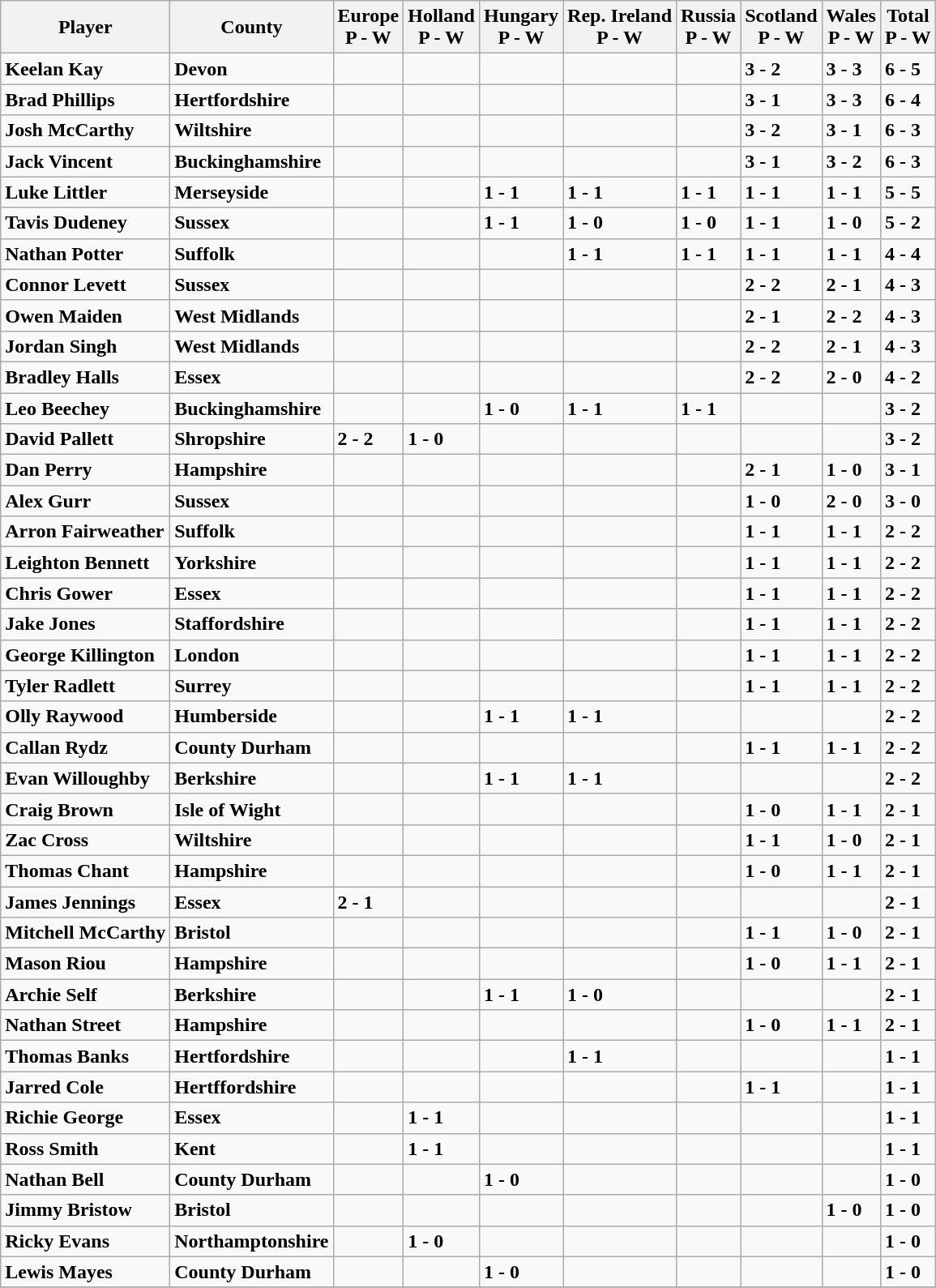<table class="wikitable">
<tr>
<th>Player</th>
<th>County</th>
<th>Europe<br>P - W</th>
<th>Holland<br>P - W</th>
<th>Hungary<br>P - W</th>
<th>Rep. Ireland<br>P - W</th>
<th>Russia<br>P - W</th>
<th>Scotland<br>P - W</th>
<th>Wales<br>P - W</th>
<th>Total<br>P - W</th>
</tr>
<tr>
<td><strong>Keelan Kay</strong></td>
<td><strong>Devon</strong></td>
<td></td>
<td></td>
<td></td>
<td></td>
<td></td>
<td><strong>3 - 2</strong></td>
<td><strong>3 - 3</strong></td>
<td><strong>6 - 5</strong></td>
</tr>
<tr>
<td><strong>Brad Phillips</strong></td>
<td><strong>Hertfordshire</strong></td>
<td></td>
<td></td>
<td></td>
<td></td>
<td></td>
<td><strong>3 - 1</strong></td>
<td><strong>3 - 3</strong></td>
<td><strong>6 - 4</strong></td>
</tr>
<tr>
<td><strong>Josh McCarthy</strong></td>
<td><strong>Wiltshire</strong></td>
<td></td>
<td></td>
<td></td>
<td></td>
<td></td>
<td><strong>3 - 2</strong></td>
<td><strong>3 - 1</strong></td>
<td><strong>6 - 3</strong></td>
</tr>
<tr>
<td><strong>Jack Vincent</strong></td>
<td><strong>Buckinghamshire</strong></td>
<td></td>
<td></td>
<td></td>
<td></td>
<td></td>
<td><strong>3 - 1</strong></td>
<td><strong>3 - 2</strong></td>
<td><strong>6 - 3</strong></td>
</tr>
<tr>
<td><strong>Luke Littler</strong></td>
<td><strong>Merseyside</strong></td>
<td></td>
<td></td>
<td><strong>1 - 1</strong></td>
<td><strong>1 - 1</strong></td>
<td><strong>1 - 1</strong></td>
<td><strong>1 - 1</strong></td>
<td><strong>1 - 1</strong></td>
<td><strong>5 - 5</strong></td>
</tr>
<tr>
<td><strong>Tavis Dudeney</strong></td>
<td><strong>Sussex</strong></td>
<td></td>
<td></td>
<td><strong>1 - 1</strong></td>
<td><strong>1 - 0</strong></td>
<td><strong>1 - 0</strong></td>
<td><strong>1 - 1</strong></td>
<td><strong>1 - 0</strong></td>
<td><strong>5 - 2</strong></td>
</tr>
<tr>
<td><strong>Nathan Potter</strong></td>
<td><strong>Suffolk</strong></td>
<td></td>
<td></td>
<td></td>
<td><strong>1 - 1</strong></td>
<td><strong>1 - 1</strong></td>
<td><strong>1 - 1</strong></td>
<td><strong>1 - 1</strong></td>
<td><strong>4 - 4</strong></td>
</tr>
<tr>
<td><strong>Connor Levett</strong></td>
<td><strong>Sussex</strong></td>
<td></td>
<td></td>
<td></td>
<td></td>
<td></td>
<td><strong>2 - 2</strong></td>
<td><strong>2 - 1</strong></td>
<td><strong>4 - 3</strong></td>
</tr>
<tr>
<td><strong>Owen Maiden</strong></td>
<td><strong>West Midlands</strong></td>
<td></td>
<td></td>
<td></td>
<td></td>
<td></td>
<td><strong>2 - 1</strong></td>
<td><strong>2 - 2</strong></td>
<td><strong>4 - 3</strong></td>
</tr>
<tr>
<td><strong>Jordan Singh</strong></td>
<td><strong>West Midlands</strong></td>
<td></td>
<td></td>
<td></td>
<td></td>
<td></td>
<td><strong>2 - 2</strong></td>
<td><strong>2 - 1</strong></td>
<td><strong>4 - 3</strong></td>
</tr>
<tr>
<td><strong>Bradley Halls</strong></td>
<td><strong>Essex</strong></td>
<td></td>
<td></td>
<td></td>
<td></td>
<td></td>
<td><strong>2 - 2</strong></td>
<td><strong>2 - 0</strong></td>
<td><strong>4 - 2</strong></td>
</tr>
<tr>
<td><strong>Leo Beechey</strong></td>
<td><strong>Buckinghamshire</strong></td>
<td></td>
<td></td>
<td><strong>1 - 0</strong></td>
<td><strong>1 - 1</strong></td>
<td><strong>1 - 1</strong></td>
<td></td>
<td></td>
<td><strong>3 - 2</strong></td>
</tr>
<tr>
<td><strong>David Pallett</strong></td>
<td><strong>Shropshire</strong></td>
<td><strong>2 - 2</strong></td>
<td><strong>1 - 0</strong></td>
<td></td>
<td></td>
<td></td>
<td></td>
<td></td>
<td><strong>3 - 2</strong></td>
</tr>
<tr>
<td><strong>Dan Perry</strong></td>
<td><strong>Hampshire</strong></td>
<td></td>
<td></td>
<td></td>
<td></td>
<td></td>
<td><strong>2 - 1</strong></td>
<td><strong>1 - 0</strong></td>
<td><strong>3 - 1</strong></td>
</tr>
<tr>
<td><strong>Alex Gurr</strong></td>
<td><strong>Sussex</strong></td>
<td></td>
<td></td>
<td></td>
<td></td>
<td></td>
<td><strong>1 - 0</strong></td>
<td><strong>2 - 0</strong></td>
<td><strong>3 - 0</strong></td>
</tr>
<tr>
<td><strong>Arron Fairweather</strong></td>
<td><strong>Suffolk</strong></td>
<td></td>
<td></td>
<td></td>
<td></td>
<td></td>
<td><strong>1 - 1</strong></td>
<td><strong>1 - 1</strong></td>
<td><strong>2 - 2</strong></td>
</tr>
<tr>
<td><strong>Leighton Bennett</strong></td>
<td><strong>Yorkshire</strong></td>
<td></td>
<td></td>
<td></td>
<td></td>
<td></td>
<td><strong>1 - 1</strong></td>
<td><strong>1 - 1</strong></td>
<td><strong>2 - 2</strong></td>
</tr>
<tr>
<td><strong>Chris Gower</strong></td>
<td><strong>Essex</strong></td>
<td></td>
<td></td>
<td></td>
<td></td>
<td></td>
<td><strong>1 - 1</strong></td>
<td><strong>1 - 1</strong></td>
<td><strong>2 - 2</strong></td>
</tr>
<tr>
<td><strong>Jake Jones</strong></td>
<td><strong>Staffordshire</strong></td>
<td></td>
<td></td>
<td></td>
<td></td>
<td></td>
<td><strong>1 - 1</strong></td>
<td><strong>1 - 1</strong></td>
<td><strong>2 - 2</strong></td>
</tr>
<tr>
<td><strong>George Killington</strong></td>
<td><strong>London</strong></td>
<td></td>
<td></td>
<td></td>
<td></td>
<td></td>
<td><strong>1 - 1</strong></td>
<td><strong>1 - 1</strong></td>
<td><strong>2 - 2</strong></td>
</tr>
<tr>
<td><strong>Tyler Radlett</strong></td>
<td><strong>Surrey</strong></td>
<td></td>
<td></td>
<td></td>
<td></td>
<td></td>
<td><strong>1 - 1</strong></td>
<td><strong>1 - 1</strong></td>
<td><strong>2 - 2</strong></td>
</tr>
<tr>
<td><strong>Olly Raywood</strong></td>
<td><strong>Humberside</strong></td>
<td></td>
<td></td>
<td><strong>1 - 1</strong></td>
<td><strong>1 - 1</strong></td>
<td></td>
<td></td>
<td></td>
<td><strong>2 - 2</strong></td>
</tr>
<tr>
<td><strong>Callan Rydz</strong></td>
<td><strong>County Durham</strong></td>
<td></td>
<td></td>
<td></td>
<td></td>
<td></td>
<td><strong>1 - 1</strong></td>
<td><strong>1 - 1</strong></td>
<td><strong>2 - 2</strong></td>
</tr>
<tr>
<td><strong>Evan Willoughby</strong></td>
<td><strong>Berkshire</strong></td>
<td></td>
<td></td>
<td><strong>1 - 1</strong></td>
<td><strong>1 - 1</strong></td>
<td></td>
<td></td>
<td></td>
<td><strong>2 - 2</strong></td>
</tr>
<tr>
<td><strong>Craig Brown</strong></td>
<td><strong>Isle of Wight</strong></td>
<td></td>
<td></td>
<td></td>
<td></td>
<td></td>
<td><strong>1 - 0</strong></td>
<td><strong>1 - 1</strong></td>
<td><strong>2 - 1</strong></td>
</tr>
<tr>
<td><strong>Zac Cross</strong></td>
<td><strong>Wiltshire</strong></td>
<td></td>
<td></td>
<td></td>
<td></td>
<td></td>
<td><strong>1 - 1</strong></td>
<td><strong>1 - 0</strong></td>
<td><strong>2 - 1</strong></td>
</tr>
<tr>
<td><strong>Thomas Chant</strong></td>
<td><strong>Hampshire</strong></td>
<td></td>
<td></td>
<td></td>
<td></td>
<td></td>
<td><strong>1 - 0</strong></td>
<td><strong>1 - 1</strong></td>
<td><strong>2 - 1</strong></td>
</tr>
<tr>
<td><strong>James Jennings</strong></td>
<td><strong>Essex</strong></td>
<td><strong>2 - 1</strong></td>
<td></td>
<td></td>
<td></td>
<td></td>
<td></td>
<td></td>
<td><strong>2 - 1</strong></td>
</tr>
<tr>
<td><strong>Mitchell McCarthy</strong></td>
<td><strong>Bristol</strong></td>
<td></td>
<td></td>
<td></td>
<td></td>
<td></td>
<td><strong>1 - 1</strong></td>
<td><strong>1 - 0</strong></td>
<td><strong>2 - 1</strong></td>
</tr>
<tr>
<td><strong>Mason Riou</strong></td>
<td><strong>Hampshire</strong></td>
<td></td>
<td></td>
<td></td>
<td></td>
<td></td>
<td><strong>1 - 0</strong></td>
<td><strong>1 - 1</strong></td>
<td><strong>2 - 1</strong></td>
</tr>
<tr>
<td><strong>Archie Self</strong></td>
<td><strong>Berkshire</strong></td>
<td></td>
<td></td>
<td><strong>1 - 1</strong></td>
<td><strong>1 - 0</strong></td>
<td></td>
<td></td>
<td></td>
<td><strong>2 - 1</strong></td>
</tr>
<tr>
<td><strong>Nathan Street</strong></td>
<td><strong>Hampshire</strong></td>
<td></td>
<td></td>
<td></td>
<td></td>
<td></td>
<td><strong>1 - 0</strong></td>
<td><strong>1 - 1</strong></td>
<td><strong>2 - 1</strong></td>
</tr>
<tr>
<td><strong>Thomas Banks</strong></td>
<td><strong>Hertfordshire</strong></td>
<td></td>
<td></td>
<td></td>
<td><strong>1 - 1</strong></td>
<td></td>
<td></td>
<td></td>
<td><strong>1 - 1</strong></td>
</tr>
<tr>
<td><strong>Jarred Cole</strong></td>
<td><strong>Hertffordshire</strong></td>
<td></td>
<td></td>
<td></td>
<td></td>
<td></td>
<td><strong>1 - 1</strong></td>
<td></td>
<td><strong>1 - 1</strong></td>
</tr>
<tr>
<td><strong>Richie George</strong></td>
<td><strong>Essex</strong></td>
<td></td>
<td><strong>1 - 1</strong></td>
<td></td>
<td></td>
<td></td>
<td></td>
<td></td>
<td><strong>1 - 1</strong></td>
</tr>
<tr>
<td><strong>Ross Smith</strong></td>
<td><strong>Kent</strong></td>
<td></td>
<td><strong>1 - 1</strong></td>
<td></td>
<td></td>
<td></td>
<td></td>
<td></td>
<td><strong>1 - 1</strong></td>
</tr>
<tr>
<td><strong>Nathan Bell</strong></td>
<td><strong>County Durham</strong></td>
<td></td>
<td></td>
<td><strong>1 - 0</strong></td>
<td></td>
<td></td>
<td></td>
<td></td>
<td><strong>1 - 0</strong></td>
</tr>
<tr>
<td><strong>Jimmy Bristow</strong></td>
<td><strong>Bristol</strong></td>
<td></td>
<td></td>
<td></td>
<td></td>
<td></td>
<td></td>
<td><strong>1 - 0</strong></td>
<td><strong>1 - 0</strong></td>
</tr>
<tr>
<td><strong>Ricky Evans</strong></td>
<td><strong>Northamptonshire</strong></td>
<td></td>
<td><strong>1 - 0</strong></td>
<td></td>
<td></td>
<td></td>
<td></td>
<td></td>
<td><strong>1 - 0</strong></td>
</tr>
<tr>
<td><strong>Lewis Mayes</strong></td>
<td><strong>County Durham</strong></td>
<td></td>
<td></td>
<td><strong>1 - 0</strong></td>
<td></td>
<td></td>
<td></td>
<td></td>
<td><strong>1 - 0</strong></td>
</tr>
<tr>
</tr>
</table>
